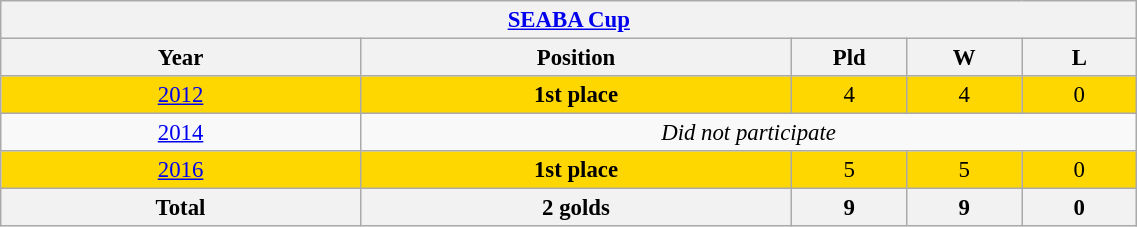<table class="wikitable collapsible autocollapse" style="text-align: center; font-size:95%;" width=60%>
<tr>
<th colspan=9><a href='#'>SEABA Cup</a></th>
</tr>
<tr>
<th width=25%>Year</th>
<th width=30%>Position</th>
<th width=8%>Pld</th>
<th width=8%>W</th>
<th width=8%>L</th>
</tr>
<tr bgcolor=gold>
<td> <a href='#'>2012</a></td>
<td><strong>1st place</strong></td>
<td>4</td>
<td>4</td>
<td>0</td>
</tr>
<tr>
<td> <a href='#'>2014</a></td>
<td colspan=5><em>Did not participate</em></td>
</tr>
<tr bgcolor=gold>
<td> <a href='#'>2016</a></td>
<td><strong>1st place</strong></td>
<td>5</td>
<td>5</td>
<td>0</td>
</tr>
<tr>
<th><strong>Total</strong></th>
<th>2 golds</th>
<th>9</th>
<th>9</th>
<th>0</th>
</tr>
</table>
